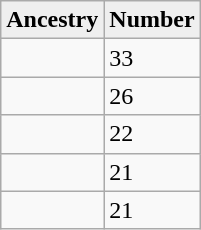<table style="float: center;" class="wikitable">
<tr>
<th style="background:#efefef;">Ancestry</th>
<th style="background:#efefef;">Number</th>
</tr>
<tr>
<td></td>
<td>33</td>
</tr>
<tr>
<td></td>
<td>26</td>
</tr>
<tr>
<td></td>
<td>22</td>
</tr>
<tr>
<td></td>
<td>21</td>
</tr>
<tr>
<td></td>
<td>21</td>
</tr>
</table>
